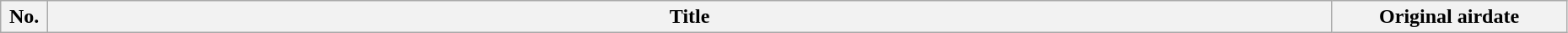<table class = "wikitable" width = "98%">
<tr>
<th bgcolor="#CCF" width="3%">No.</th>
<th bgcolor="#CCF">Title</th>
<th bgcolor="#CCF" width="15%">Original airdate<br>





































</th>
</tr>
</table>
